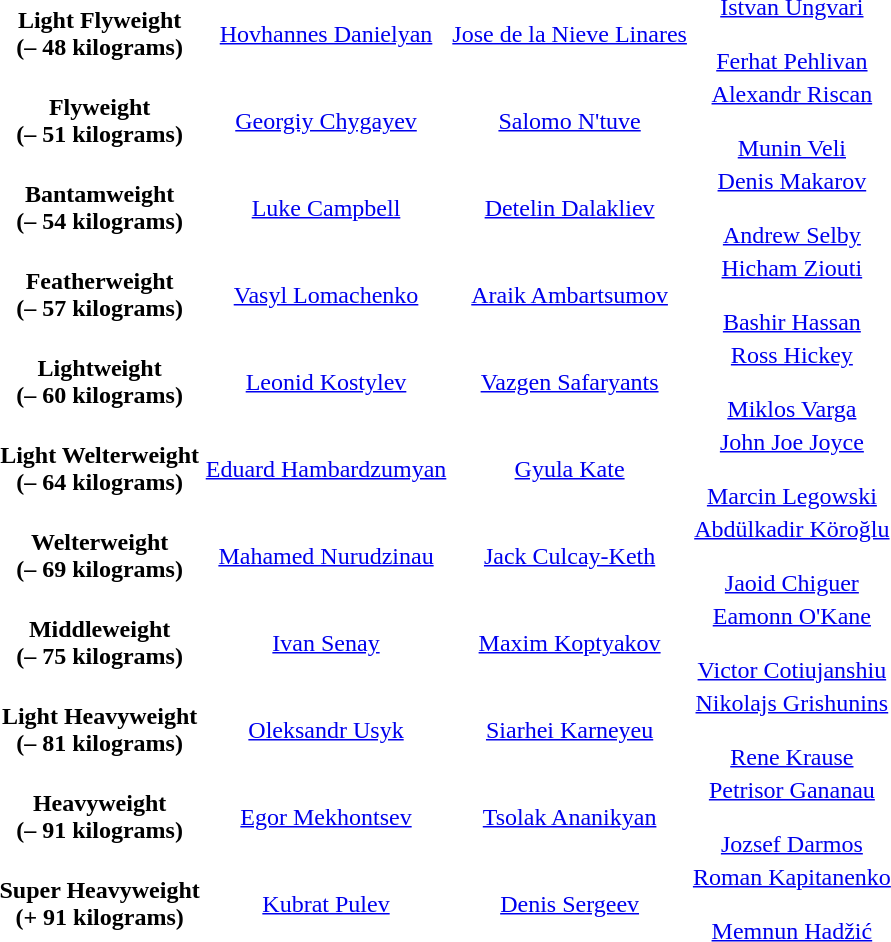<table>
<tr align="center">
<td><strong>Light Flyweight<br>(– 48 kilograms)</strong></td>
<td> <a href='#'>Hovhannes Danielyan</a><br></td>
<td> <a href='#'>Jose de la Nieve Linares</a><br></td>
<td> <a href='#'>Istvan Ungvari</a><br><br> <a href='#'>Ferhat Pehlivan</a><br></td>
</tr>
<tr align="center">
<td><strong>Flyweight<br>(– 51 kilograms)</strong></td>
<td> <a href='#'>Georgiy Chygayev</a><br></td>
<td> <a href='#'>Salomo N'tuve</a><br></td>
<td> <a href='#'>Alexandr Riscan</a><br><br> <a href='#'>Munin Veli</a><br></td>
</tr>
<tr align="center">
<td><strong>Bantamweight<br>(– 54 kilograms)</strong></td>
<td> <a href='#'>Luke Campbell</a><br></td>
<td> <a href='#'>Detelin Dalakliev</a><br></td>
<td> <a href='#'>Denis Makarov</a><br><br> <a href='#'>Andrew Selby</a><br></td>
</tr>
<tr align="center">
<td><strong>Featherweight<br>(– 57 kilograms)</strong></td>
<td> <a href='#'>Vasyl Lomachenko</a><br></td>
<td> <a href='#'>Araik Ambartsumov</a><br></td>
<td> <a href='#'>Hicham Ziouti</a><br><br> <a href='#'>Bashir Hassan</a><br></td>
</tr>
<tr align="center">
<td><strong>Lightweight<br>(– 60 kilograms)</strong></td>
<td> <a href='#'>Leonid Kostylev</a><br></td>
<td> <a href='#'>Vazgen Safaryants</a><br></td>
<td> <a href='#'>Ross Hickey</a><br><br> <a href='#'>Miklos Varga</a><br></td>
</tr>
<tr align="center">
<td><strong>Light Welterweight<br>(– 64 kilograms)</strong></td>
<td> <a href='#'>Eduard Hambardzumyan</a><br></td>
<td> <a href='#'>Gyula Kate</a><br></td>
<td> <a href='#'>John Joe Joyce</a><br><br> <a href='#'>Marcin Legowski</a><br></td>
</tr>
<tr align="center">
<td><strong>Welterweight<br>(– 69 kilograms)</strong></td>
<td> <a href='#'>Mahamed Nurudzinau</a><br></td>
<td> <a href='#'>Jack Culcay-Keth</a><br></td>
<td> <a href='#'>Abdülkadir Köroğlu</a><br><br> <a href='#'>Jaoid Chiguer</a><br></td>
</tr>
<tr align="center">
<td><strong>Middleweight<br>(– 75 kilograms)</strong></td>
<td> <a href='#'>Ivan Senay</a><br></td>
<td> <a href='#'>Maxim Koptyakov</a><br></td>
<td> <a href='#'>Eamonn O'Kane</a><br><br> <a href='#'>Victor Cotiujanshiu</a><br></td>
</tr>
<tr align="center">
<td><strong>Light Heavyweight<br>(– 81 kilograms)</strong></td>
<td> <a href='#'>Oleksandr Usyk</a><br></td>
<td> <a href='#'>Siarhei Karneyeu</a><br></td>
<td> <a href='#'>Nikolajs Grishunins</a><br><br> <a href='#'>Rene Krause</a><br></td>
</tr>
<tr align="center">
<td><strong>Heavyweight<br>(– 91 kilograms)</strong></td>
<td> <a href='#'>Egor Mekhontsev</a><br></td>
<td> <a href='#'>Tsolak Ananikyan</a><br></td>
<td> <a href='#'>Petrisor Gananau</a><br><br> <a href='#'>Jozsef Darmos</a><br></td>
</tr>
<tr align="center">
<td><strong>Super Heavyweight<br>(+ 91 kilograms)</strong></td>
<td> <a href='#'>Kubrat Pulev</a><br></td>
<td> <a href='#'>Denis Sergeev</a><br></td>
<td> <a href='#'>Roman Kapitanenko</a><br><br> <a href='#'>Memnun Hadžić</a><br></td>
</tr>
</table>
